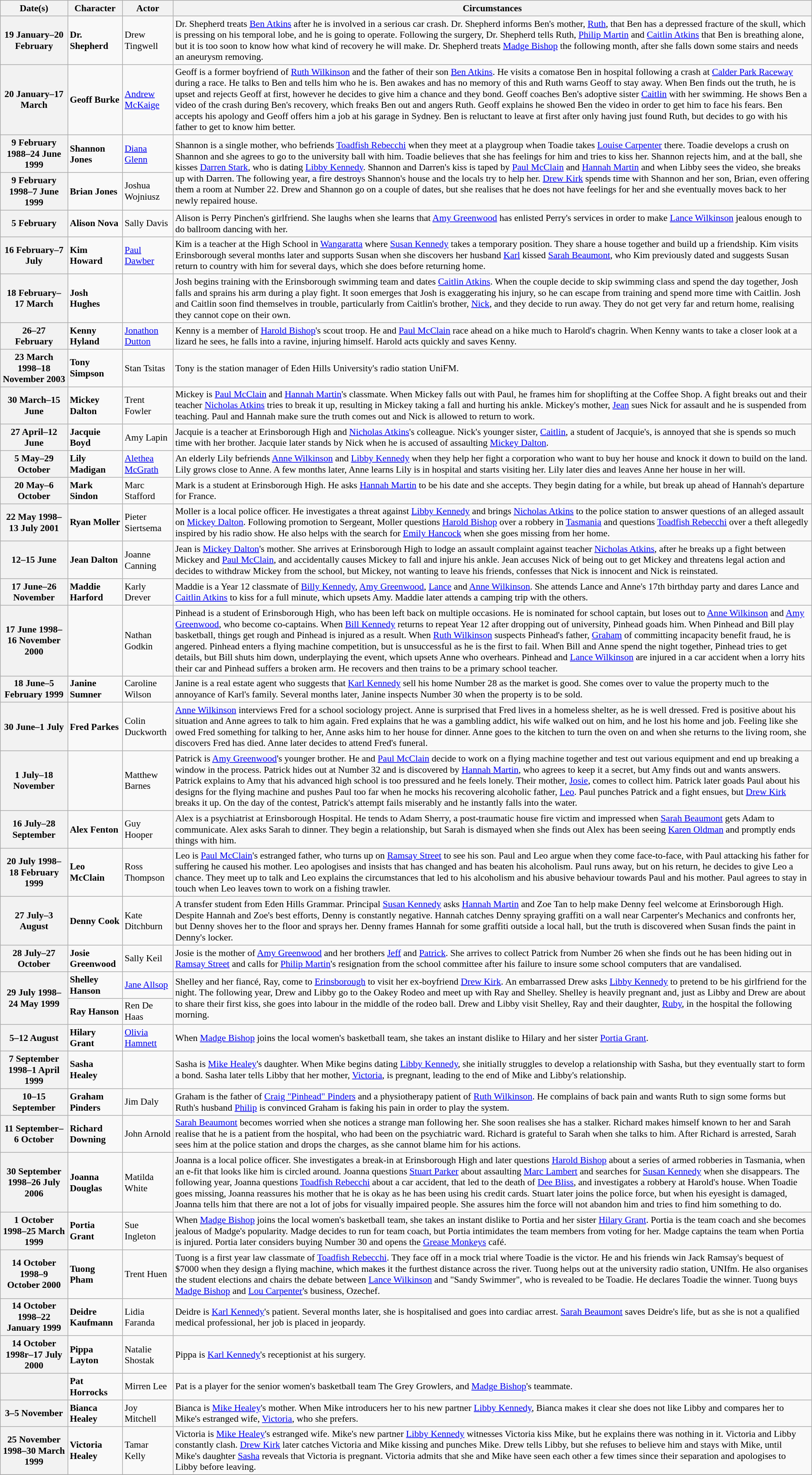<table class="wikitable plainrowheaders" style="font-size:90%">
<tr>
<th scope="col">Date(s)</th>
<th scope="col">Character</th>
<th scope="col">Actor</th>
<th scope="col">Circumstances</th>
</tr>
<tr>
<th scope="row">19 January–20 February</th>
<td><strong>Dr. Shepherd</strong></td>
<td>Drew Tingwell</td>
<td>Dr. Shepherd treats <a href='#'>Ben Atkins</a> after he is involved in a serious car crash. Dr. Shepherd informs Ben's mother, <a href='#'>Ruth</a>, that Ben has a depressed fracture of the skull, which is pressing on his temporal lobe, and he is going to operate. Following the surgery, Dr. Shepherd tells Ruth, <a href='#'>Philip Martin</a> and <a href='#'>Caitlin Atkins</a> that Ben is breathing alone, but it is too soon to know how what kind of recovery he will make. Dr. Shepherd treats <a href='#'>Madge Bishop</a> the following month, after she falls down some stairs and needs an aneurysm removing.</td>
</tr>
<tr>
<th scope="row">20 January–17 March</th>
<td><strong>Geoff Burke</strong></td>
<td><a href='#'>Andrew McKaige</a></td>
<td>Geoff is a former boyfriend of <a href='#'>Ruth Wilkinson</a> and the father of their son <a href='#'>Ben Atkins</a>. He visits a comatose Ben in hospital following a crash at <a href='#'>Calder Park Raceway</a> during a race. He talks to Ben and tells him who he is. Ben awakes and has no memory of this and Ruth warns Geoff to stay away. When Ben finds out the truth, he is upset and rejects Geoff at first, however he decides to give him a chance and they bond. Geoff coaches Ben's adoptive sister <a href='#'>Caitlin</a> with her swimming. He shows Ben a video of the crash during Ben's recovery, which freaks Ben out and angers Ruth. Geoff explains he showed Ben the video in order to get him to face his fears. Ben accepts his apology and Geoff offers him a job at his garage in Sydney. Ben is reluctant to leave at first after only having just found Ruth, but decides to go with his father to get to know him better.</td>
</tr>
<tr>
<th scope="row">9 February 1988–24 June 1999</th>
<td><strong>Shannon Jones</strong></td>
<td><a href='#'>Diana Glenn</a></td>
<td rowspan="2">Shannon is a single mother, who befriends <a href='#'>Toadfish Rebecchi</a> when they meet at a playgroup when Toadie takes <a href='#'>Louise Carpenter</a> there. Toadie develops a crush on Shannon and she agrees to go to the university ball with him. Toadie believes that she has feelings for him and tries to kiss her. Shannon rejects him, and at the ball, she kisses <a href='#'>Darren Stark</a>, who is dating <a href='#'>Libby Kennedy</a>. Shannon and Darren's kiss is taped by <a href='#'>Paul McClain</a> and <a href='#'>Hannah Martin</a> and when Libby sees the video, she breaks up with Darren. The following year, a fire destroys Shannon's house and the locals try to help her. <a href='#'>Drew Kirk</a> spends time with Shannon and her son, Brian, even offering them a room at Number 22. Drew and Shannon go on a couple of dates, but she realises that he does not have feelings for her and she eventually moves back to her newly repaired house.</td>
</tr>
<tr>
<th scope="row">9 February 1998–7 June 1999</th>
<td><strong>Brian Jones</strong></td>
<td>Joshua Wojniusz</td>
</tr>
<tr>
<th scope="row">5 February</th>
<td><strong>Alison Nova</strong></td>
<td>Sally Davis</td>
<td>Alison is Perry Pinchen's girlfriend. She laughs when she learns that <a href='#'>Amy Greenwood</a> has enlisted Perry's services in order to make <a href='#'>Lance Wilkinson</a> jealous enough to do ballroom dancing with her.</td>
</tr>
<tr>
<th scope="row">16 February–7 July</th>
<td><strong>Kim Howard</strong></td>
<td><a href='#'>Paul Dawber</a></td>
<td>Kim is a teacher at the High School in <a href='#'>Wangaratta</a> where <a href='#'>Susan Kennedy</a> takes a temporary position. They share a house together and build up a friendship. Kim visits Erinsborough several months later and supports Susan when she discovers her husband <a href='#'>Karl</a> kissed <a href='#'>Sarah Beaumont</a>, who Kim previously dated and suggests Susan return to country with him for several days, which she does before returning home.</td>
</tr>
<tr>
<th scope="row">18 February–17 March</th>
<td><strong>Josh Hughes</strong></td>
<td></td>
<td>Josh begins training with the Erinsborough swimming team and dates <a href='#'>Caitlin Atkins</a>. When the couple decide to skip swimming class and spend the day together, Josh falls and sprains his arm during a play fight. It soon emerges that Josh is exaggerating his injury, so he can escape from training and spend more time with Caitlin. Josh and Caitlin soon find themselves in trouble, particularly from Caitlin's brother, <a href='#'>Nick</a>, and they decide to run away. They do not get very far and return home, realising they cannot cope on their own.</td>
</tr>
<tr>
<th scope="row">26–27 February</th>
<td><strong>Kenny Hyland</strong></td>
<td><a href='#'>Jonathon Dutton</a></td>
<td>Kenny is a member of <a href='#'>Harold Bishop</a>'s scout troop. He and <a href='#'>Paul McClain</a> race ahead on a hike much to Harold's chagrin. When Kenny wants to take a closer look at a lizard he sees, he falls into a ravine, injuring himself. Harold acts quickly and saves Kenny.</td>
</tr>
<tr>
<th scope="row">23 March 1998–18 November 2003</th>
<td><strong>Tony Simpson</strong></td>
<td>Stan Tsitas</td>
<td>Tony is the station manager of Eden Hills University's radio station UniFM.</td>
</tr>
<tr>
<th scope="row">30 March–15 June</th>
<td><strong>Mickey Dalton</strong></td>
<td>Trent Fowler</td>
<td>Mickey is <a href='#'>Paul McClain</a> and <a href='#'>Hannah Martin</a>'s classmate. When Mickey falls out with Paul, he frames him for shoplifting at the Coffee Shop. A fight breaks out and their teacher <a href='#'>Nicholas Atkins</a> tries to break it up, resulting in Mickey taking a fall and hurting his ankle. Mickey's mother, <a href='#'>Jean</a> sues Nick for assault and he is suspended from teaching. Paul and Hannah make sure the truth comes out and Nick is allowed to return to work.</td>
</tr>
<tr>
<th scope="row">27 April–12 June</th>
<td><strong>Jacquie Boyd</strong></td>
<td>Amy Lapin</td>
<td>Jacquie is a teacher at Erinsborough High and <a href='#'>Nicholas Atkins</a>'s colleague. Nick's younger sister, <a href='#'>Caitlin</a>, a student of Jacquie's, is annoyed that she is spends so much time with her brother. Jacquie later stands by Nick when he is accused of assaulting <a href='#'>Mickey Dalton</a>.</td>
</tr>
<tr>
<th scope="row">5 May–29 October</th>
<td><strong>Lily Madigan</strong></td>
<td><a href='#'>Alethea McGrath</a></td>
<td>An elderly Lily befriends <a href='#'>Anne Wilkinson</a> and <a href='#'>Libby Kennedy</a> when they help her fight a corporation who want to buy her house and knock it down to build on the land. Lily grows close to Anne. A few months later, Anne learns Lily is in hospital and starts visiting her. Lily later dies and leaves Anne her house in her will.</td>
</tr>
<tr>
<th scope="row">20 May–6 October</th>
<td><strong>Mark Sindon</strong></td>
<td>Marc Stafford</td>
<td>Mark is a student at Erinsborough High. He asks <a href='#'>Hannah Martin</a> to be his date and she accepts. They begin dating for a while, but break up ahead of Hannah's departure for France.</td>
</tr>
<tr>
<th scope="row">22 May 1998–13 July 2001</th>
<td><strong>Ryan Moller</strong></td>
<td>Pieter Siertsema</td>
<td>Moller is a local police officer. He investigates a threat against <a href='#'>Libby Kennedy</a> and brings <a href='#'>Nicholas Atkins</a> to the police station to answer questions of an alleged assault on <a href='#'>Mickey Dalton</a>. Following promotion to Sergeant, Moller questions <a href='#'>Harold Bishop</a> over a robbery in <a href='#'>Tasmania</a> and questions <a href='#'>Toadfish Rebecchi</a> over a theft allegedly inspired by his radio show. He also helps with the search for <a href='#'>Emily Hancock</a> when she goes missing from her home.</td>
</tr>
<tr>
<th scope="row">12–15 June</th>
<td><strong>Jean Dalton</strong></td>
<td>Joanne Canning</td>
<td>Jean is <a href='#'>Mickey Dalton</a>'s mother. She arrives at Erinsborough High to lodge an assault complaint against teacher <a href='#'>Nicholas Atkins</a>, after he breaks up a fight between Mickey and <a href='#'>Paul McClain</a>, and accidentally causes Mickey to fall and injure his ankle. Jean accuses Nick of being out to get Mickey and threatens legal action and decides to withdraw Mickey from the school, but Mickey, not wanting to leave his friends, confesses that Nick is innocent and Nick is reinstated.</td>
</tr>
<tr>
<th scope="row">17 June–26 November</th>
<td><strong>Maddie Harford</strong></td>
<td>Karly Drever</td>
<td>Maddie is a Year 12 classmate of <a href='#'>Billy Kennedy</a>, <a href='#'>Amy Greenwood</a>, <a href='#'>Lance</a> and <a href='#'>Anne Wilkinson</a>. She attends Lance and Anne's 17th birthday party and dares Lance and <a href='#'>Caitlin Atkins</a> to kiss for a full minute, which upsets Amy. Maddie later attends a camping trip with the others.</td>
</tr>
<tr>
<th scope="row">17 June 1998–16 November 2000</th>
<td></td>
<td>Nathan Godkin</td>
<td>Pinhead is a student of Erinsborough High, who has been left back on multiple occasions. He is nominated for school captain, but loses out to <a href='#'>Anne Wilkinson</a> and <a href='#'>Amy Greenwood</a>, who become co-captains. When <a href='#'>Bill Kennedy</a> returns to repeat Year 12 after dropping out of university, Pinhead goads him. When Pinhead and Bill play basketball, things get rough and Pinhead is injured as a result. When <a href='#'>Ruth Wilkinson</a> suspects Pinhead's father, <a href='#'>Graham</a> of committing incapacity benefit fraud, he is angered. Pinhead enters a flying machine competition, but is unsuccessful as he is the first to fail. When Bill and Anne spend the night together, Pinhead tries to get details, but Bill shuts him down, underplaying the event, which upsets Anne who overhears. Pinhead and <a href='#'>Lance Wilkinson</a> are injured in a car accident when a lorry hits their car and Pinhead suffers a broken arm. He recovers and then trains to be a primary school teacher.</td>
</tr>
<tr>
<th scope="row">18 June–5 February 1999</th>
<td><strong>Janine Sumner</strong></td>
<td>Caroline Wilson</td>
<td>Janine is a real estate agent who suggests that <a href='#'>Karl Kennedy</a> sell his home Number 28 as the market is good. She comes over to value the property much to the annoyance of Karl's family. Several months later, Janine inspects Number 30 when the property is to be sold.</td>
</tr>
<tr>
<th scope="row">30 June–1 July</th>
<td><strong>Fred Parkes</strong></td>
<td>Colin Duckworth</td>
<td><a href='#'>Anne Wilkinson</a> interviews Fred for a school sociology project. Anne is surprised that Fred lives in a homeless shelter, as he is well dressed. Fred is positive about his situation and Anne agrees to talk to him again. Fred explains that he was a gambling addict, his wife walked out on him, and he lost his home and job. Feeling like she owed Fred something for talking to her, Anne asks him to her house for dinner. Anne goes to the kitchen to turn the oven on and when she returns to the living room, she discovers Fred has died. Anne later decides to attend Fred's funeral.</td>
</tr>
<tr>
<th scope="row">1 July–18 November</th>
<td></td>
<td>Matthew Barnes</td>
<td>Patrick is <a href='#'>Amy Greenwood</a>'s younger brother. He and <a href='#'>Paul McClain</a> decide to work on a flying machine together and test out various equipment and end up breaking a window in the process. Patrick hides out at Number 32 and is discovered by <a href='#'>Hannah Martin</a>, who agrees to keep it a secret, but Amy finds out and wants answers. Patrick explains to Amy that his advanced high school is too pressured and he feels lonely. Their mother, <a href='#'>Josie</a>, comes to collect him. Patrick later goads Paul about his designs for the flying machine and pushes Paul too far when he mocks his recovering alcoholic father, <a href='#'>Leo</a>. Paul punches Patrick and a fight ensues, but <a href='#'>Drew Kirk</a> breaks it up. On the day of the contest, Patrick's attempt fails miserably and he instantly falls into the water.</td>
</tr>
<tr>
<th scope="row">16 July–28 September</th>
<td><strong>Alex Fenton</strong></td>
<td>Guy Hooper</td>
<td>Alex is a psychiatrist at Erinsborough Hospital. He tends to Adam Sherry, a post-traumatic house fire victim and impressed when <a href='#'>Sarah Beaumont</a> gets Adam to communicate. Alex asks Sarah to dinner. They begin a relationship, but Sarah is dismayed when she finds out Alex has been seeing <a href='#'>Karen Oldman</a> and promptly ends things with him.</td>
</tr>
<tr>
<th scope="row">20 July 1998–18 February 1999</th>
<td><strong>Leo McClain</strong></td>
<td>Ross Thompson</td>
<td>Leo is <a href='#'>Paul McClain</a>'s estranged father, who turns up on <a href='#'>Ramsay Street</a> to see his son. Paul and Leo argue when they come face-to-face, with Paul attacking his father for suffering he caused his mother. Leo apologises and insists that has changed and has beaten his alcoholism. Paul runs away, but on his return, he decides to give Leo a chance. They meet up to talk and Leo explains the circumstances that led to his alcoholism and his abusive behaviour towards Paul and his mother. Paul agrees to stay in touch when Leo leaves town to work on a fishing trawler.</td>
</tr>
<tr>
<th scope="row">27 July–3 August</th>
<td><strong>Denny Cook</strong></td>
<td>Kate Ditchburn</td>
<td>A transfer student from Eden Hills Grammar. Principal <a href='#'>Susan Kennedy</a> asks <a href='#'>Hannah Martin</a> and Zoe Tan to help make Denny feel welcome at Erinsborough High. Despite Hannah and Zoe's best efforts, Denny is constantly negative. Hannah catches Denny spraying graffiti on a wall near Carpenter's Mechanics and confronts her, but Denny shoves her to the floor and sprays her. Denny frames Hannah for some graffiti outside a local hall, but the truth is discovered when Susan finds the paint in Denny's locker.</td>
</tr>
<tr>
<th scope="row">28 July–27 October</th>
<td><strong>Josie Greenwood</strong></td>
<td>Sally Keil</td>
<td>Josie is the mother of <a href='#'>Amy Greenwood</a> and her brothers <a href='#'>Jeff</a> and <a href='#'>Patrick</a>. She arrives to collect Patrick from Number 26 when she finds out he has been hiding out in <a href='#'>Ramsay Street</a> and calls for <a href='#'>Philip Martin</a>'s resignation from the school committee after his failure to insure some school computers that are vandalised.</td>
</tr>
<tr>
<th scope="row" rowspan="2">29 July 1998–24 May 1999</th>
<td><strong>Shelley Hanson</strong></td>
<td><a href='#'>Jane Allsop</a></td>
<td rowspan="2">Shelley and her fiancé, Ray, come to <a href='#'>Erinsborough</a> to visit her ex-boyfriend <a href='#'>Drew Kirk</a>. An embarrassed Drew asks <a href='#'>Libby Kennedy</a> to pretend to be his girlfriend for the night. The following year, Drew and Libby go to the Oakey Rodeo and meet up with Ray and Shelley. Shelley is heavily pregnant and, just as Libby and Drew are about to share their first kiss, she goes into labour in the middle of the rodeo ball. Drew and Libby visit Shelley, Ray and their daughter, <a href='#'>Ruby</a>, in the hospital the following morning.</td>
</tr>
<tr>
<td><strong>Ray Hanson</strong></td>
<td>Ren De Haas</td>
</tr>
<tr>
<th scope="row">5–12 August</th>
<td><strong>Hilary Grant</strong></td>
<td><a href='#'>Olivia Hamnett</a></td>
<td>When <a href='#'>Madge Bishop</a> joins the local women's basketball team, she takes an instant dislike to Hilary and her sister <a href='#'>Portia Grant</a>.</td>
</tr>
<tr>
<th scope="row">7 September 1998–1 April 1999</th>
<td><strong>Sasha Healey</strong></td>
<td></td>
<td>Sasha is <a href='#'>Mike Healey</a>'s daughter. When Mike begins dating <a href='#'>Libby Kennedy</a>, she initially struggles to develop a relationship with Sasha, but they eventually start to form a bond. Sasha later tells Libby that her mother, <a href='#'>Victoria</a>, is pregnant, leading to the end of Mike and Libby's relationship.</td>
</tr>
<tr>
<th scope="row">10–15 September</th>
<td><strong>Graham Pinders</strong></td>
<td>Jim Daly</td>
<td>Graham is the father of <a href='#'>Craig "Pinhead" Pinders</a> and a physiotherapy patient of <a href='#'>Ruth Wilkinson</a>. He complains of back pain and wants Ruth to sign some forms but Ruth's husband <a href='#'>Philip</a> is convinced Graham is faking his pain in order to play the system.</td>
</tr>
<tr>
<th scope="row">11 September–6 October</th>
<td><strong>Richard Downing</strong></td>
<td>John Arnold</td>
<td><a href='#'>Sarah Beaumont</a> becomes worried when she notices a strange man following her. She soon realises she has a stalker. Richard makes himself known to her and Sarah realise that he is a patient from the hospital, who had been on the psychiatric ward. Richard is grateful to Sarah when she talks to him. After Richard is arrested, Sarah sees him at the police station and drops the charges, as she cannot blame him for his actions.</td>
</tr>
<tr>
<th scope="row">30 September 1998–26 July 2006</th>
<td><strong>Joanna Douglas</strong></td>
<td>Matilda White</td>
<td>Joanna is a local police officer. She investigates a break-in at Erinsborough High and later questions <a href='#'>Harold Bishop</a> about a series of armed robberies in Tasmania, when an e-fit that looks like him is circled around. Joanna questions <a href='#'>Stuart Parker</a> about assaulting <a href='#'>Marc Lambert</a> and searches for <a href='#'>Susan Kennedy</a> when she disappears. The following year, Joanna questions <a href='#'>Toadfish Rebecchi</a> about a car accident, that led to the death of <a href='#'>Dee Bliss</a>, and investigates a robbery at Harold's house. When Toadie goes missing, Joanna reassures his mother that he is okay as he has been using his credit cards. Stuart later joins the police force, but when his eyesight is damaged, Joanna tells him that there are not a lot of jobs for visually impaired people. She assures him the force will not abandon him and tries to find him something to do.</td>
</tr>
<tr>
<th scope="row">1 October 1998–25 March 1999</th>
<td><strong>Portia Grant</strong></td>
<td>Sue Ingleton</td>
<td>When <a href='#'>Madge Bishop</a> joins the local women's basketball team, she takes an instant dislike to Portia and her sister <a href='#'>Hilary Grant</a>. Portia is the team coach and she becomes jealous of Madge's popularity. Madge decides to run for team coach, but Portia intimidates the team members from voting for her. Madge captains the team when Portia is injured. Portia later considers buying Number 30 and opens the <a href='#'>Grease Monkeys</a> café.</td>
</tr>
<tr>
<th scope="row">14 October 1998–9 October 2000</th>
<td><strong>Tuong Pham</strong></td>
<td>Trent Huen</td>
<td>Tuong is a first year law classmate of <a href='#'>Toadfish Rebecchi</a>. They face off in a mock trial where Toadie is the victor. He and his friends win Jack Ramsay's bequest of $7000 when they design a flying machine, which makes it the furthest distance across the river. Tuong helps out at the university radio station, UNIfm. He also organises the student elections and chairs the debate between <a href='#'>Lance Wilkinson</a> and "Sandy Swimmer", who is revealed to be Toadie. He declares Toadie the winner. Tuong buys <a href='#'>Madge Bishop</a> and <a href='#'>Lou Carpenter</a>'s business, Ozechef.</td>
</tr>
<tr>
<th scope="row">14 October 1998–22 January 1999</th>
<td><strong>Deidre Kaufmann</strong></td>
<td>Lidia Faranda</td>
<td>Deidre is <a href='#'>Karl Kennedy</a>'s patient. Several months later, she is hospitalised and goes into cardiac arrest. <a href='#'>Sarah Beaumont</a> saves Deidre's life, but as she is not a qualified medical professional, her job is placed in jeopardy.</td>
</tr>
<tr>
<th scope="row">14 October 1998r–17 July 2000</th>
<td><strong>Pippa Layton</strong></td>
<td>Natalie Shostak</td>
<td>Pippa is <a href='#'>Karl Kennedy</a>'s receptionist at his surgery.</td>
</tr>
<tr>
<th scope="row"></th>
<td><strong>Pat Horrocks</strong></td>
<td>Mirren Lee</td>
<td>Pat is a player for the senior women's basketball team The Grey Growlers, and <a href='#'>Madge Bishop</a>'s teammate.</td>
</tr>
<tr>
<th scope="row">3–5 November</th>
<td><strong>Bianca Healey</strong></td>
<td>Joy Mitchell</td>
<td>Bianca is <a href='#'>Mike Healey</a>'s mother. When Mike introducers her to his new partner <a href='#'>Libby Kennedy</a>, Bianca makes it clear she does not like Libby and compares her to Mike's estranged wife, <a href='#'>Victoria</a>, who she prefers.</td>
</tr>
<tr>
<th scope="row">25 November 1998–30 March 1999</th>
<td><strong>Victoria Healey</strong></td>
<td>Tamar Kelly</td>
<td>Victoria is <a href='#'>Mike Healey</a>'s estranged wife. Mike's new partner <a href='#'>Libby Kennedy</a> witnesses Victoria kiss Mike, but he explains there was nothing in it. Victoria and Libby constantly clash. <a href='#'>Drew Kirk</a> later catches Victoria and Mike kissing and punches Mike. Drew tells Libby, but she refuses to believe him and stays with Mike, until Mike's daughter <a href='#'>Sasha</a> reveals that Victoria is pregnant. Victoria admits that she and Mike have seen each other a few times since their separation and apologises to Libby before leaving.</td>
</tr>
<tr>
</tr>
</table>
